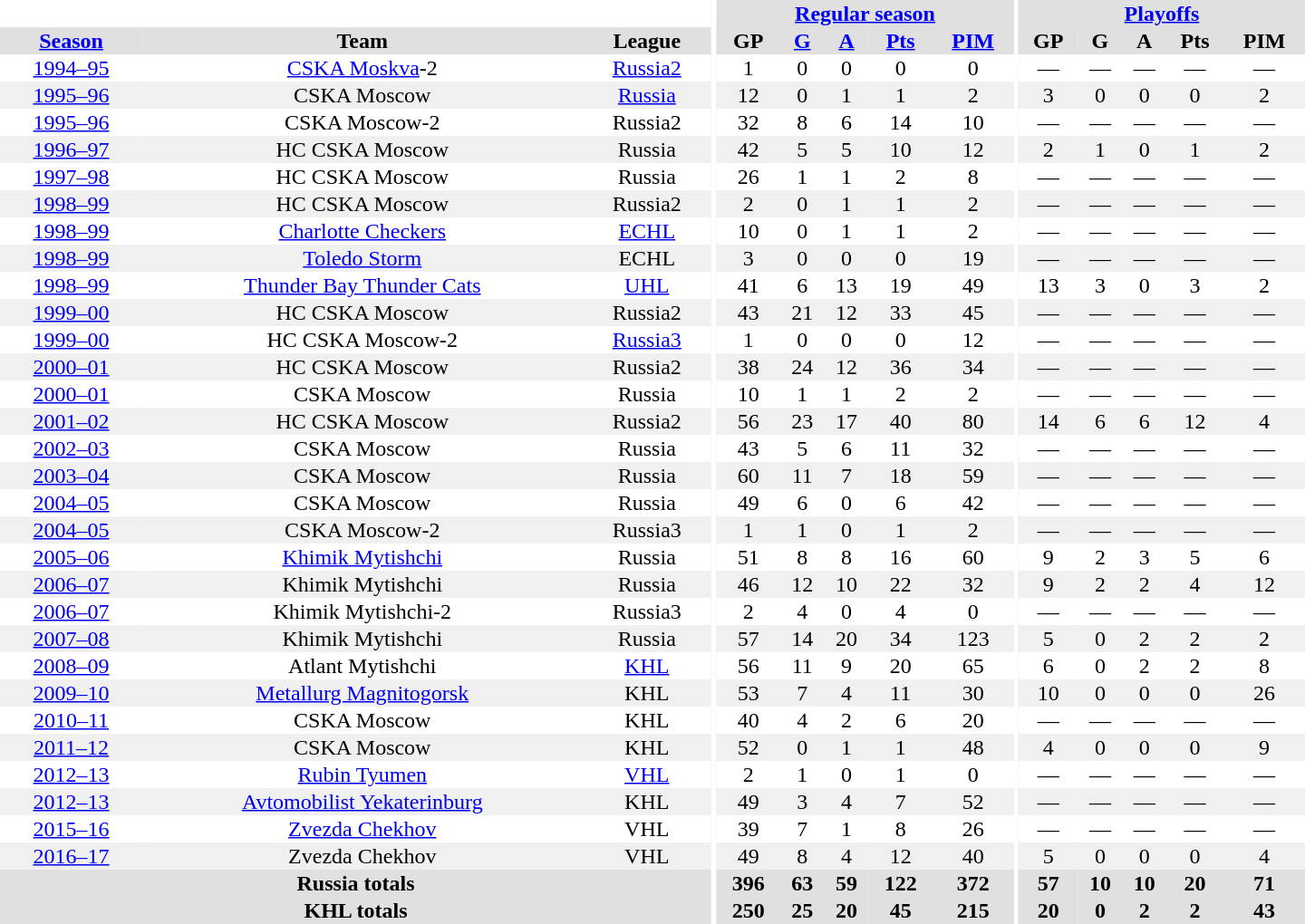<table border="0" cellpadding="1" cellspacing="0" style="text-align:center; width:60em">
<tr bgcolor="#e0e0e0">
<th colspan="3" bgcolor="#ffffff"></th>
<th rowspan="99" bgcolor="#ffffff"></th>
<th colspan="5"><a href='#'>Regular season</a></th>
<th rowspan="99" bgcolor="#ffffff"></th>
<th colspan="5"><a href='#'>Playoffs</a></th>
</tr>
<tr bgcolor="#e0e0e0">
<th><a href='#'>Season</a></th>
<th>Team</th>
<th>League</th>
<th>GP</th>
<th><a href='#'>G</a></th>
<th><a href='#'>A</a></th>
<th><a href='#'>Pts</a></th>
<th><a href='#'>PIM</a></th>
<th>GP</th>
<th>G</th>
<th>A</th>
<th>Pts</th>
<th>PIM</th>
</tr>
<tr>
<td><a href='#'>1994–95</a></td>
<td><a href='#'>CSKA Moskva</a>-2</td>
<td><a href='#'>Russia2</a></td>
<td>1</td>
<td>0</td>
<td>0</td>
<td>0</td>
<td>0</td>
<td>—</td>
<td>—</td>
<td>—</td>
<td>—</td>
<td>—</td>
</tr>
<tr bgcolor="#f0f0f0">
<td><a href='#'>1995–96</a></td>
<td>CSKA Moscow</td>
<td><a href='#'>Russia</a></td>
<td>12</td>
<td>0</td>
<td>1</td>
<td>1</td>
<td>2</td>
<td>3</td>
<td>0</td>
<td>0</td>
<td>0</td>
<td>2</td>
</tr>
<tr>
<td><a href='#'>1995–96</a></td>
<td>CSKA Moscow-2</td>
<td>Russia2</td>
<td>32</td>
<td>8</td>
<td>6</td>
<td>14</td>
<td>10</td>
<td>—</td>
<td>—</td>
<td>—</td>
<td>—</td>
<td>—</td>
</tr>
<tr bgcolor="#f0f0f0">
<td><a href='#'>1996–97</a></td>
<td>HC CSKA Moscow</td>
<td>Russia</td>
<td>42</td>
<td>5</td>
<td>5</td>
<td>10</td>
<td>12</td>
<td>2</td>
<td>1</td>
<td>0</td>
<td>1</td>
<td>2</td>
</tr>
<tr>
<td><a href='#'>1997–98</a></td>
<td>HC CSKA Moscow</td>
<td>Russia</td>
<td>26</td>
<td>1</td>
<td>1</td>
<td>2</td>
<td>8</td>
<td>—</td>
<td>—</td>
<td>—</td>
<td>—</td>
<td>—</td>
</tr>
<tr bgcolor="#f0f0f0">
<td><a href='#'>1998–99</a></td>
<td>HC CSKA Moscow</td>
<td>Russia2</td>
<td>2</td>
<td>0</td>
<td>1</td>
<td>1</td>
<td>2</td>
<td>—</td>
<td>—</td>
<td>—</td>
<td>—</td>
<td>—</td>
</tr>
<tr>
<td><a href='#'>1998–99</a></td>
<td><a href='#'>Charlotte Checkers</a></td>
<td><a href='#'>ECHL</a></td>
<td>10</td>
<td>0</td>
<td>1</td>
<td>1</td>
<td>2</td>
<td>—</td>
<td>—</td>
<td>—</td>
<td>—</td>
<td>—</td>
</tr>
<tr bgcolor="#f0f0f0">
<td><a href='#'>1998–99</a></td>
<td><a href='#'>Toledo Storm</a></td>
<td>ECHL</td>
<td>3</td>
<td>0</td>
<td>0</td>
<td>0</td>
<td>19</td>
<td>—</td>
<td>—</td>
<td>—</td>
<td>—</td>
<td>—</td>
</tr>
<tr>
<td><a href='#'>1998–99</a></td>
<td><a href='#'>Thunder Bay Thunder Cats</a></td>
<td><a href='#'>UHL</a></td>
<td>41</td>
<td>6</td>
<td>13</td>
<td>19</td>
<td>49</td>
<td>13</td>
<td>3</td>
<td>0</td>
<td>3</td>
<td>2</td>
</tr>
<tr bgcolor="#f0f0f0">
<td><a href='#'>1999–00</a></td>
<td>HC CSKA Moscow</td>
<td>Russia2</td>
<td>43</td>
<td>21</td>
<td>12</td>
<td>33</td>
<td>45</td>
<td>—</td>
<td>—</td>
<td>—</td>
<td>—</td>
<td>—</td>
</tr>
<tr>
<td><a href='#'>1999–00</a></td>
<td>HC CSKA Moscow-2</td>
<td><a href='#'>Russia3</a></td>
<td>1</td>
<td>0</td>
<td>0</td>
<td>0</td>
<td>12</td>
<td>—</td>
<td>—</td>
<td>—</td>
<td>—</td>
<td>—</td>
</tr>
<tr bgcolor="#f0f0f0">
<td><a href='#'>2000–01</a></td>
<td>HC CSKA Moscow</td>
<td>Russia2</td>
<td>38</td>
<td>24</td>
<td>12</td>
<td>36</td>
<td>34</td>
<td>—</td>
<td>—</td>
<td>—</td>
<td>—</td>
<td>—</td>
</tr>
<tr>
<td><a href='#'>2000–01</a></td>
<td>CSKA Moscow</td>
<td>Russia</td>
<td>10</td>
<td>1</td>
<td>1</td>
<td>2</td>
<td>2</td>
<td>—</td>
<td>—</td>
<td>—</td>
<td>—</td>
<td>—</td>
</tr>
<tr bgcolor="#f0f0f0">
<td><a href='#'>2001–02</a></td>
<td>HC CSKA Moscow</td>
<td>Russia2</td>
<td>56</td>
<td>23</td>
<td>17</td>
<td>40</td>
<td>80</td>
<td>14</td>
<td>6</td>
<td>6</td>
<td>12</td>
<td>4</td>
</tr>
<tr>
<td><a href='#'>2002–03</a></td>
<td>CSKA Moscow</td>
<td>Russia</td>
<td>43</td>
<td>5</td>
<td>6</td>
<td>11</td>
<td>32</td>
<td>—</td>
<td>—</td>
<td>—</td>
<td>—</td>
<td>—</td>
</tr>
<tr bgcolor="#f0f0f0">
<td><a href='#'>2003–04</a></td>
<td>CSKA Moscow</td>
<td>Russia</td>
<td>60</td>
<td>11</td>
<td>7</td>
<td>18</td>
<td>59</td>
<td>—</td>
<td>—</td>
<td>—</td>
<td>—</td>
<td>—</td>
</tr>
<tr>
<td><a href='#'>2004–05</a></td>
<td>CSKA Moscow</td>
<td>Russia</td>
<td>49</td>
<td>6</td>
<td>0</td>
<td>6</td>
<td>42</td>
<td>—</td>
<td>—</td>
<td>—</td>
<td>—</td>
<td>—</td>
</tr>
<tr bgcolor="#f0f0f0">
<td><a href='#'>2004–05</a></td>
<td>CSKA Moscow-2</td>
<td>Russia3</td>
<td>1</td>
<td>1</td>
<td>0</td>
<td>1</td>
<td>2</td>
<td>—</td>
<td>—</td>
<td>—</td>
<td>—</td>
<td>—</td>
</tr>
<tr>
<td><a href='#'>2005–06</a></td>
<td><a href='#'>Khimik Mytishchi</a></td>
<td>Russia</td>
<td>51</td>
<td>8</td>
<td>8</td>
<td>16</td>
<td>60</td>
<td>9</td>
<td>2</td>
<td>3</td>
<td>5</td>
<td>6</td>
</tr>
<tr bgcolor="#f0f0f0">
<td><a href='#'>2006–07</a></td>
<td>Khimik Mytishchi</td>
<td>Russia</td>
<td>46</td>
<td>12</td>
<td>10</td>
<td>22</td>
<td>32</td>
<td>9</td>
<td>2</td>
<td>2</td>
<td>4</td>
<td>12</td>
</tr>
<tr>
<td><a href='#'>2006–07</a></td>
<td>Khimik Mytishchi-2</td>
<td>Russia3</td>
<td>2</td>
<td>4</td>
<td>0</td>
<td>4</td>
<td>0</td>
<td>—</td>
<td>—</td>
<td>—</td>
<td>—</td>
<td>—</td>
</tr>
<tr bgcolor="#f0f0f0">
<td><a href='#'>2007–08</a></td>
<td>Khimik Mytishchi</td>
<td>Russia</td>
<td>57</td>
<td>14</td>
<td>20</td>
<td>34</td>
<td>123</td>
<td>5</td>
<td>0</td>
<td>2</td>
<td>2</td>
<td>2</td>
</tr>
<tr>
<td><a href='#'>2008–09</a></td>
<td>Atlant Mytishchi</td>
<td><a href='#'>KHL</a></td>
<td>56</td>
<td>11</td>
<td>9</td>
<td>20</td>
<td>65</td>
<td>6</td>
<td>0</td>
<td>2</td>
<td>2</td>
<td>8</td>
</tr>
<tr bgcolor="#f0f0f0">
<td><a href='#'>2009–10</a></td>
<td><a href='#'>Metallurg Magnitogorsk</a></td>
<td>KHL</td>
<td>53</td>
<td>7</td>
<td>4</td>
<td>11</td>
<td>30</td>
<td>10</td>
<td>0</td>
<td>0</td>
<td>0</td>
<td>26</td>
</tr>
<tr>
<td><a href='#'>2010–11</a></td>
<td>CSKA Moscow</td>
<td>KHL</td>
<td>40</td>
<td>4</td>
<td>2</td>
<td>6</td>
<td>20</td>
<td>—</td>
<td>—</td>
<td>—</td>
<td>—</td>
<td>—</td>
</tr>
<tr bgcolor="#f0f0f0">
<td><a href='#'>2011–12</a></td>
<td>CSKA Moscow</td>
<td>KHL</td>
<td>52</td>
<td>0</td>
<td>1</td>
<td>1</td>
<td>48</td>
<td>4</td>
<td>0</td>
<td>0</td>
<td>0</td>
<td>9</td>
</tr>
<tr>
<td><a href='#'>2012–13</a></td>
<td><a href='#'>Rubin Tyumen</a></td>
<td><a href='#'>VHL</a></td>
<td>2</td>
<td>1</td>
<td>0</td>
<td>1</td>
<td>0</td>
<td>—</td>
<td>—</td>
<td>—</td>
<td>—</td>
<td>—</td>
</tr>
<tr bgcolor="#f0f0f0">
<td><a href='#'>2012–13</a></td>
<td><a href='#'>Avtomobilist Yekaterinburg</a></td>
<td>KHL</td>
<td>49</td>
<td>3</td>
<td>4</td>
<td>7</td>
<td>52</td>
<td>—</td>
<td>—</td>
<td>—</td>
<td>—</td>
<td>—</td>
</tr>
<tr>
<td><a href='#'>2015–16</a></td>
<td><a href='#'>Zvezda Chekhov</a></td>
<td>VHL</td>
<td>39</td>
<td>7</td>
<td>1</td>
<td>8</td>
<td>26</td>
<td>—</td>
<td>—</td>
<td>—</td>
<td>—</td>
<td>—</td>
</tr>
<tr bgcolor="#f0f0f0">
<td><a href='#'>2016–17</a></td>
<td>Zvezda Chekhov</td>
<td>VHL</td>
<td>49</td>
<td>8</td>
<td>4</td>
<td>12</td>
<td>40</td>
<td>5</td>
<td>0</td>
<td>0</td>
<td>0</td>
<td>4</td>
</tr>
<tr>
</tr>
<tr ALIGN="center" bgcolor="#e0e0e0">
<th colspan="3">Russia totals</th>
<th ALIGN="center">396</th>
<th ALIGN="center">63</th>
<th ALIGN="center">59</th>
<th ALIGN="center">122</th>
<th ALIGN="center">372</th>
<th ALIGN="center">57</th>
<th ALIGN="center">10</th>
<th ALIGN="center">10</th>
<th ALIGN="center">20</th>
<th ALIGN="center">71</th>
</tr>
<tr>
</tr>
<tr ALIGN="center" bgcolor="#e0e0e0">
<th colspan="3">KHL totals</th>
<th ALIGN="center">250</th>
<th ALIGN="center">25</th>
<th ALIGN="center">20</th>
<th ALIGN="center">45</th>
<th ALIGN="center">215</th>
<th ALIGN="center">20</th>
<th ALIGN="center">0</th>
<th ALIGN="center">2</th>
<th ALIGN="center">2</th>
<th ALIGN="center">43</th>
</tr>
</table>
